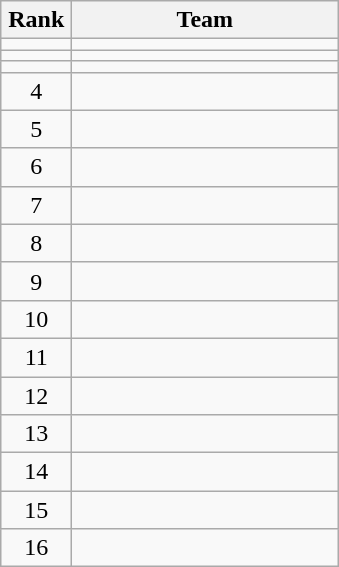<table class="wikitable" style="text-align:center">
<tr>
<th width=40>Rank</th>
<th width=170>Team</th>
</tr>
<tr>
<td></td>
<td style="text-align:left"></td>
</tr>
<tr>
<td></td>
<td style="text-align:left"></td>
</tr>
<tr>
<td></td>
<td style="text-align:left"></td>
</tr>
<tr>
<td>4</td>
<td style="text-align:left"></td>
</tr>
<tr>
<td>5</td>
<td style="text-align:left"></td>
</tr>
<tr>
<td>6</td>
<td style="text-align:left"></td>
</tr>
<tr>
<td>7</td>
<td style="text-align:left"></td>
</tr>
<tr>
<td>8</td>
<td style="text-align:left"></td>
</tr>
<tr>
<td>9</td>
<td style="text-align:left"></td>
</tr>
<tr>
<td>10</td>
<td style="text-align:left"></td>
</tr>
<tr>
<td>11</td>
<td style="text-align:left"></td>
</tr>
<tr>
<td>12</td>
<td style="text-align:left"></td>
</tr>
<tr>
<td>13</td>
<td style="text-align:left"></td>
</tr>
<tr>
<td>14</td>
<td style="text-align:left"></td>
</tr>
<tr>
<td>15</td>
<td style="text-align:left"></td>
</tr>
<tr>
<td>16</td>
<td style="text-align:left"></td>
</tr>
</table>
